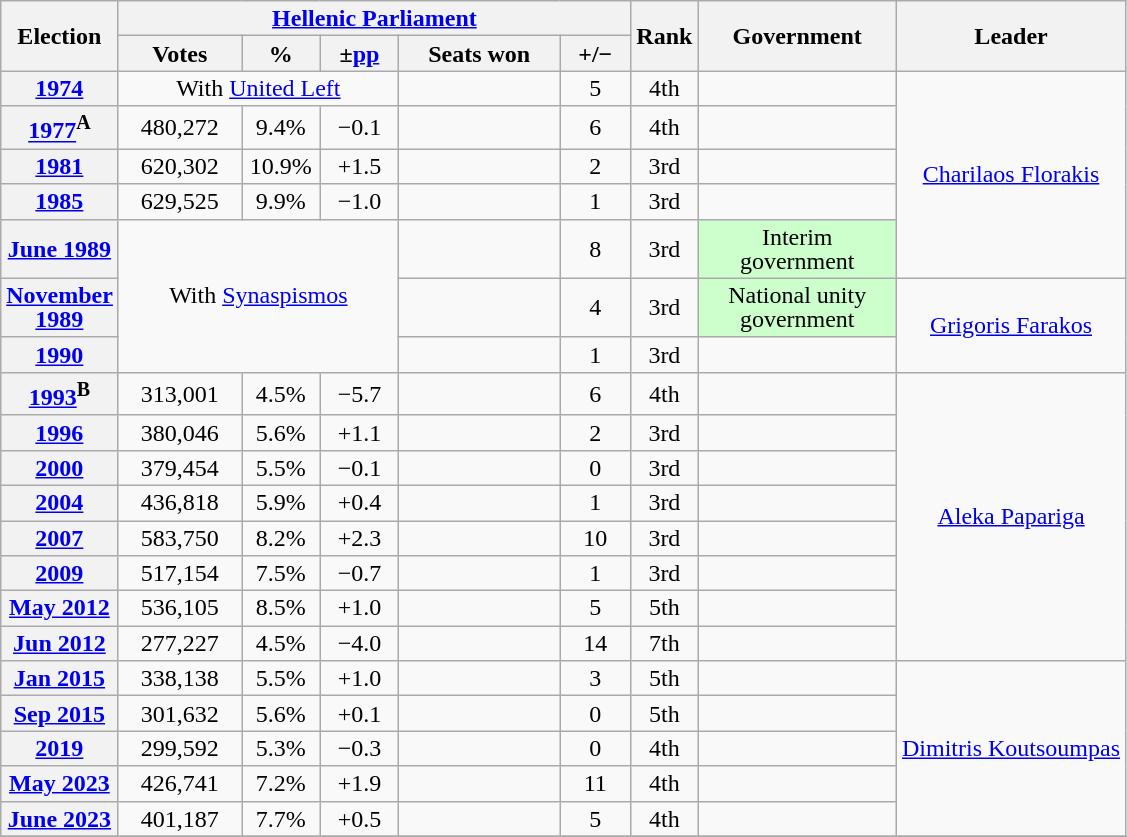<table class="wikitable" style="text-align:center; font-size:100%; line-height:16px;">
<tr>
<th width="60" rowspan="2">Election</th>
<th colspan="5"><a href='#'>Hellenic Parliament</a></th>
<th width="30" rowspan="2">Rank</th>
<th width="125" rowspan="2">Government</th>
<th rowspan="2">Leader</th>
</tr>
<tr>
<th width="75">Votes</th>
<th width="45">%</th>
<th width="45">±<a href='#'>pp</a></th>
<th width="100">Seats won</th>
<th width="40">+/−</th>
</tr>
<tr>
<th><a href='#'>1974</a></th>
<td colspan="3">With <a href='#'>United Left</a></td>
<td></td>
<td> 5</td>
<td>4th</td>
<td></td>
<td rowspan="5"><a href='#'>Charilaos Florakis</a></td>
</tr>
<tr>
<th><a href='#'>1977</a><sup><strong>A</strong></sup></th>
<td>480,272</td>
<td>9.4%</td>
<td>−0.1</td>
<td></td>
<td> 6</td>
<td>4th</td>
<td></td>
</tr>
<tr>
<th><a href='#'>1981</a></th>
<td>620,302</td>
<td>10.9%</td>
<td>+1.5</td>
<td></td>
<td> 2</td>
<td>3rd</td>
<td></td>
</tr>
<tr>
<th><a href='#'>1985</a></th>
<td>629,525</td>
<td>9.9%</td>
<td>−1.0</td>
<td></td>
<td> 1</td>
<td>3rd</td>
<td></td>
</tr>
<tr>
<th><a href='#'>June 1989</a></th>
<td colspan="3" rowspan="3">With <a href='#'>Synaspismos</a></td>
<td></td>
<td> 8</td>
<td>3rd</td>
<td style="background-color:#CCFFCC">Interim government<br></td>
</tr>
<tr>
<th><a href='#'>November 1989</a></th>
<td></td>
<td> 4</td>
<td>3rd</td>
<td style="background-color:#CCFFCC">National unity government<br></td>
<td rowspan="2"><a href='#'>Grigoris Farakos</a></td>
</tr>
<tr>
<th><a href='#'>1990</a></th>
<td></td>
<td> 1</td>
<td>3rd</td>
<td></td>
</tr>
<tr>
<th><a href='#'>1993</a><sup>B</sup></th>
<td>313,001</td>
<td>4.5%</td>
<td>−5.7</td>
<td></td>
<td> 6</td>
<td>4th</td>
<td></td>
<td rowspan="8"><a href='#'>Aleka Papariga</a></td>
</tr>
<tr>
<th><a href='#'>1996</a></th>
<td>380,046</td>
<td>5.6%</td>
<td>+1.1</td>
<td></td>
<td> 2</td>
<td>3rd</td>
<td></td>
</tr>
<tr>
<th><a href='#'>2000</a></th>
<td>379,454</td>
<td>5.5%</td>
<td>−0.1</td>
<td></td>
<td> 0</td>
<td>3rd</td>
<td></td>
</tr>
<tr>
<th><a href='#'>2004</a></th>
<td>436,818</td>
<td>5.9%</td>
<td>+0.4</td>
<td></td>
<td> 1</td>
<td>3rd</td>
<td></td>
</tr>
<tr>
<th><a href='#'>2007</a></th>
<td>583,750</td>
<td>8.2%</td>
<td>+2.3</td>
<td></td>
<td> 10</td>
<td>3rd</td>
<td></td>
</tr>
<tr>
<th><a href='#'>2009</a></th>
<td>517,154</td>
<td>7.5%</td>
<td>−0.7</td>
<td></td>
<td> 1</td>
<td>3rd</td>
<td></td>
</tr>
<tr>
<th><a href='#'>May 2012</a></th>
<td>536,105</td>
<td>8.5%</td>
<td>+1.0</td>
<td></td>
<td> 5</td>
<td>5th</td>
<td></td>
</tr>
<tr>
<th><a href='#'>Jun 2012</a></th>
<td>277,227</td>
<td>4.5%</td>
<td>−4.0</td>
<td></td>
<td> 14</td>
<td>7th</td>
<td></td>
</tr>
<tr>
<th><a href='#'>Jan 2015</a></th>
<td>338,138</td>
<td>5.5%</td>
<td>+1.0</td>
<td></td>
<td> 3</td>
<td>5th</td>
<td></td>
<td rowspan="5"><a href='#'>Dimitris Koutsoumpas</a></td>
</tr>
<tr>
<th><a href='#'>Sep 2015</a></th>
<td>301,632</td>
<td>5.6%</td>
<td>+0.1</td>
<td></td>
<td> 0</td>
<td>5th</td>
<td></td>
</tr>
<tr>
<th><a href='#'>2019</a></th>
<td>299,592</td>
<td>5.3%</td>
<td>−0.3</td>
<td></td>
<td> 0</td>
<td>4th</td>
<td></td>
</tr>
<tr>
<th><a href='#'>May 2023</a></th>
<td>426,741</td>
<td>7.2%</td>
<td>+1.9</td>
<td></td>
<td> 11</td>
<td>4th</td>
<td></td>
</tr>
<tr>
<th><a href='#'>June 2023</a></th>
<td>401,187</td>
<td>7.7%</td>
<td>+0.5</td>
<td></td>
<td> 5</td>
<td>4th</td>
<td></td>
</tr>
<tr>
</tr>
</table>
